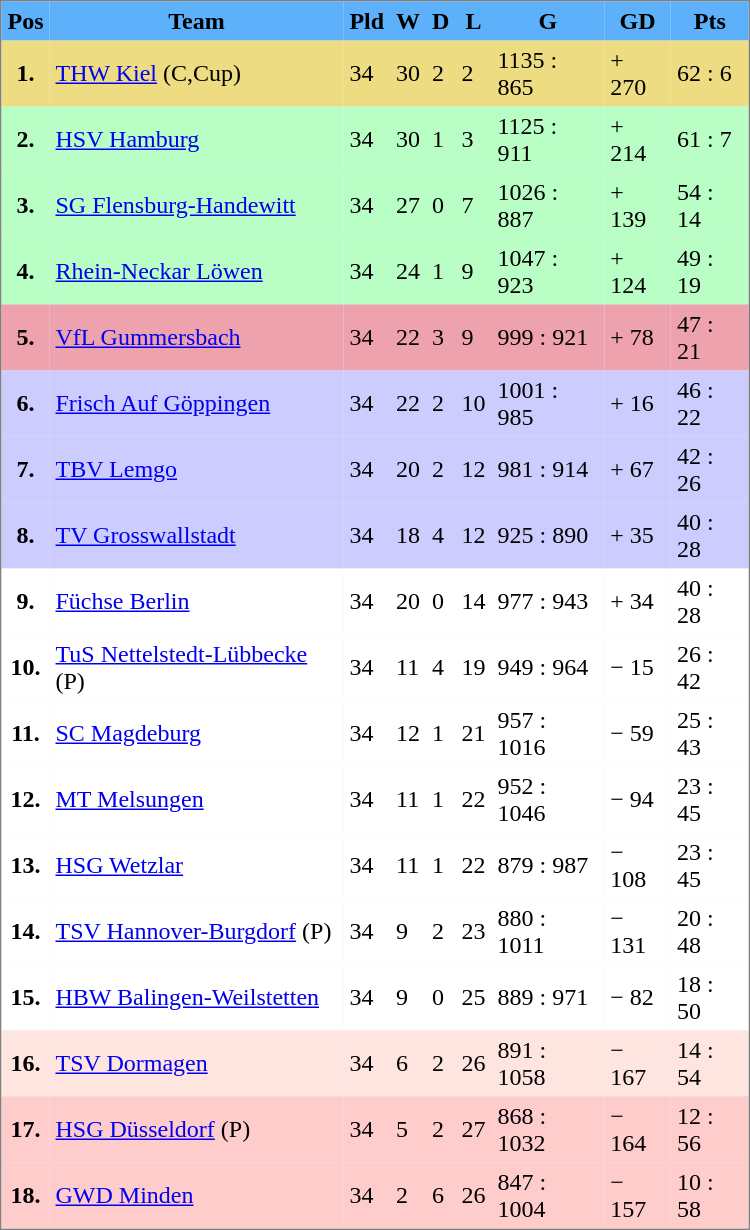<table style="border-style:solid;border-width:1px;border-color:#808080;background-color:#EFEFEF" cellspacing="0" cellpadding="4" width="500px" style="text-align:center">
<tr bgcolor="#5DB0FA">
<th>Pos</th>
<th>Team</th>
<th>Pld</th>
<th>W</th>
<th>D</th>
<th>L</th>
<th>G</th>
<th>GD</th>
<th>Pts</th>
</tr>
<tr bgcolor="#EEDC82">
<th>1.</th>
<td align="left"><a href='#'>THW Kiel</a> (C,Cup)</td>
<td>34</td>
<td>30</td>
<td>2</td>
<td>2</td>
<td>1135 : 865</td>
<td>+ 270</td>
<td>62 : 6</td>
</tr>
<tr bgcolor="#B9FFC5">
<th>2.</th>
<td align="left"><a href='#'>HSV Hamburg</a></td>
<td>34</td>
<td>30</td>
<td>1</td>
<td>3</td>
<td>1125 : 911</td>
<td>+ 214</td>
<td>61 : 7</td>
</tr>
<tr bgcolor="#B9FFC5">
<th>3.</th>
<td align="left"><a href='#'>SG Flensburg-Handewitt</a></td>
<td>34</td>
<td>27</td>
<td>0</td>
<td>7</td>
<td>1026 : 887</td>
<td>+ 139</td>
<td>54 : 14</td>
</tr>
<tr bgcolor="#B9FFC5">
<th>4.</th>
<td align="left"><a href='#'>Rhein-Neckar Löwen</a></td>
<td>34</td>
<td>24</td>
<td>1</td>
<td>9</td>
<td>1047 : 923</td>
<td>+ 124</td>
<td>49 : 19</td>
</tr>
<tr bgcolor="EEA2AD">
<th>5.</th>
<td align="left"><a href='#'>VfL Gummersbach</a></td>
<td>34</td>
<td>22</td>
<td>3</td>
<td>9</td>
<td>999 : 921</td>
<td>+ 78</td>
<td>47 : 21</td>
</tr>
<tr bgcolor="ccccff">
<th>6.</th>
<td align="left"><a href='#'>Frisch Auf Göppingen</a></td>
<td>34</td>
<td>22</td>
<td>2</td>
<td>10</td>
<td>1001 : 985</td>
<td>+ 16</td>
<td>46 : 22</td>
</tr>
<tr bgcolor="ccccff">
<th>7.</th>
<td align="left"><a href='#'>TBV Lemgo</a></td>
<td>34</td>
<td>20</td>
<td>2</td>
<td>12</td>
<td>981 : 914</td>
<td>+ 67</td>
<td>42 : 26</td>
</tr>
<tr bgcolor="#ccccff">
<th>8.</th>
<td align="left"><a href='#'>TV Grosswallstadt</a></td>
<td>34</td>
<td>18</td>
<td>4</td>
<td>12</td>
<td>925 : 890</td>
<td>+ 35</td>
<td>40 : 28</td>
</tr>
<tr bgcolor="#ffffff">
<th>9.</th>
<td align="left"><a href='#'>Füchse Berlin</a></td>
<td>34</td>
<td>20</td>
<td>0</td>
<td>14</td>
<td>977 : 943</td>
<td>+ 34</td>
<td>40 : 28</td>
</tr>
<tr bgcolor="#ffffff">
<th>10.</th>
<td align="left"><a href='#'>TuS Nettelstedt-Lübbecke</a> (P)</td>
<td>34</td>
<td>11</td>
<td>4</td>
<td>19</td>
<td>949 : 964</td>
<td>− 15</td>
<td>26 : 42</td>
</tr>
<tr bgcolor="#ffffff">
<th>11.</th>
<td align="left"><a href='#'>SC Magdeburg</a></td>
<td>34</td>
<td>12</td>
<td>1</td>
<td>21</td>
<td>957 : 1016</td>
<td>− 59</td>
<td>25 : 43</td>
</tr>
<tr bgcolor="#ffffff">
<th>12.</th>
<td align="left"><a href='#'>MT Melsungen</a></td>
<td>34</td>
<td>11</td>
<td>1</td>
<td>22</td>
<td>952 : 1046</td>
<td>− 94</td>
<td>23 : 45</td>
</tr>
<tr bgcolor="#ffffff">
<th>13.</th>
<td align="left"><a href='#'>HSG Wetzlar</a></td>
<td>34</td>
<td>11</td>
<td>1</td>
<td>22</td>
<td>879 : 987</td>
<td>− 108</td>
<td>23 : 45</td>
</tr>
<tr bgcolor="#ffffff">
<th>14.</th>
<td align="left"><a href='#'>TSV Hannover-Burgdorf</a> (P)</td>
<td>34</td>
<td>9</td>
<td>2</td>
<td>23</td>
<td>880 : 1011</td>
<td>− 131</td>
<td>20 : 48</td>
</tr>
<tr bgcolor="#ffffff">
<th>15.</th>
<td align="left"><a href='#'>HBW Balingen-Weilstetten</a></td>
<td>34</td>
<td>9</td>
<td>0</td>
<td>25</td>
<td>889 : 971</td>
<td>− 82</td>
<td>18 : 50</td>
</tr>
<tr bgcolor="#FEE5E0">
<th>16.</th>
<td align="left"><a href='#'>TSV Dormagen</a></td>
<td>34</td>
<td>6</td>
<td>2</td>
<td>26</td>
<td>891 : 1058</td>
<td>− 167</td>
<td>14 : 54</td>
</tr>
<tr bgcolor="#ffcccc">
<th>17.</th>
<td align="left"><a href='#'>HSG Düsseldorf</a> (P)</td>
<td>34</td>
<td>5</td>
<td>2</td>
<td>27</td>
<td>868 : 1032</td>
<td>− 164</td>
<td>12 : 56</td>
</tr>
<tr bgcolor="#ffcccc">
<th>18.</th>
<td align="left"><a href='#'>GWD Minden</a></td>
<td>34</td>
<td>2</td>
<td>6</td>
<td>26</td>
<td>847 : 1004</td>
<td>− 157</td>
<td>10 : 58</td>
</tr>
</table>
